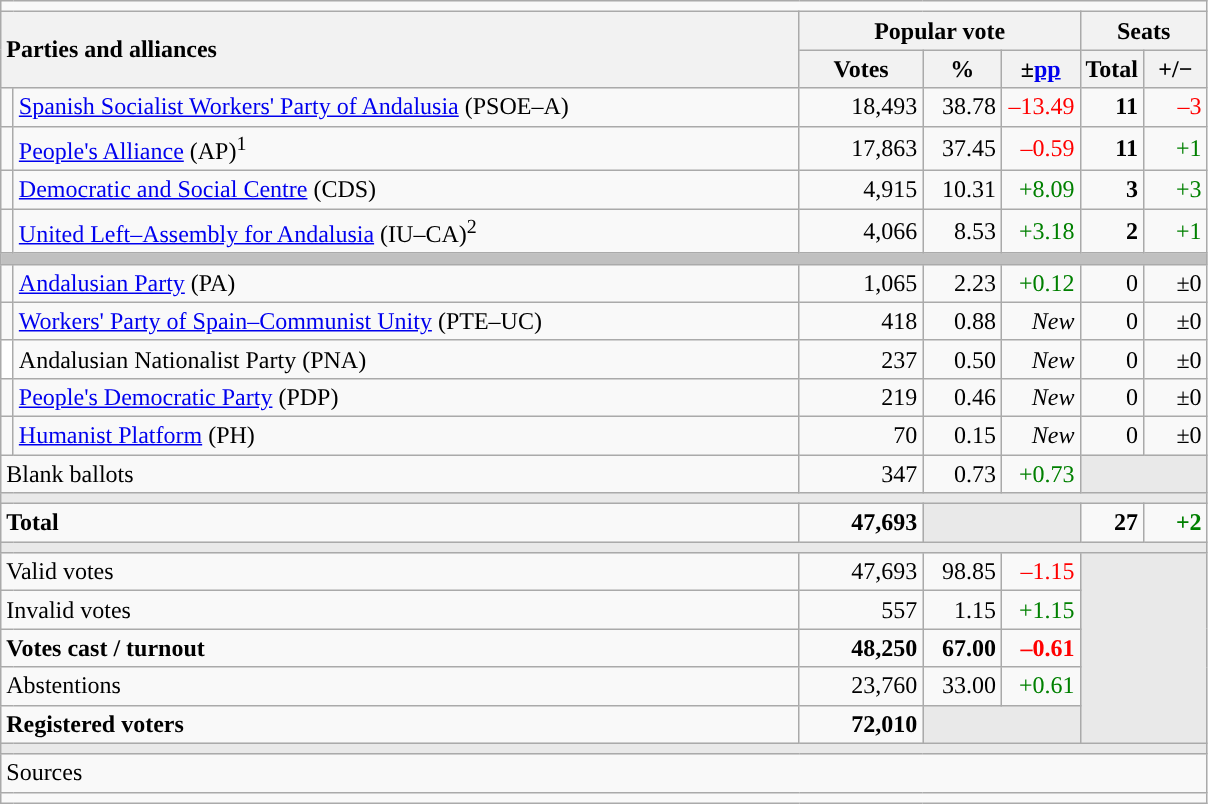<table class="wikitable" style="text-align:right;">
<tr>
<td colspan="7"></td>
</tr>
<tr>
<th style="text-align:left;" rowspan="2" colspan="2" width="525">Parties and alliances</th>
<th colspan="3">Popular vote</th>
<th colspan="2">Seats</th>
</tr>
<tr>
<th width="75">Votes</th>
<th width="45">%</th>
<th width="45">±<a href='#'>pp</a></th>
<th width="35">Total</th>
<th width="35">+/−</th>
</tr>
<tr>
<td width="1" style="color:inherit;background:"></td>
<td align="left"><a href='#'>Spanish Socialist Workers' Party of Andalusia</a> (PSOE–A)</td>
<td>18,493</td>
<td>38.78</td>
<td style="color:red;">–13.49</td>
<td><strong>11</strong></td>
<td style="color:red;">–3</td>
</tr>
<tr>
<td style="color:inherit;background:"></td>
<td align="left"><a href='#'>People's Alliance</a> (AP)<sup>1</sup></td>
<td>17,863</td>
<td>37.45</td>
<td style="color:red;">–0.59</td>
<td><strong>11</strong></td>
<td style="color:green;">+1</td>
</tr>
<tr>
<td style="color:inherit;background:"></td>
<td align="left"><a href='#'>Democratic and Social Centre</a> (CDS)</td>
<td>4,915</td>
<td>10.31</td>
<td style="color:green;">+8.09</td>
<td><strong>3</strong></td>
<td style="color:green;">+3</td>
</tr>
<tr>
<td style="color:inherit;background:"></td>
<td align="left"><a href='#'>United Left–Assembly for Andalusia</a> (IU–CA)<sup>2</sup></td>
<td>4,066</td>
<td>8.53</td>
<td style="color:green;">+3.18</td>
<td><strong>2</strong></td>
<td style="color:green;">+1</td>
</tr>
<tr>
<td colspan="7" bgcolor="#C0C0C0"></td>
</tr>
<tr>
<td style="color:inherit;background:"></td>
<td align="left"><a href='#'>Andalusian Party</a> (PA)</td>
<td>1,065</td>
<td>2.23</td>
<td style="color:green;">+0.12</td>
<td>0</td>
<td>±0</td>
</tr>
<tr>
<td style="color:inherit;background:"></td>
<td align="left"><a href='#'>Workers' Party of Spain–Communist Unity</a> (PTE–UC)</td>
<td>418</td>
<td>0.88</td>
<td><em>New</em></td>
<td>0</td>
<td>±0</td>
</tr>
<tr>
<td bgcolor="white"></td>
<td align="left">Andalusian Nationalist Party (PNA)</td>
<td>237</td>
<td>0.50</td>
<td><em>New</em></td>
<td>0</td>
<td>±0</td>
</tr>
<tr>
<td style="color:inherit;background:"></td>
<td align="left"><a href='#'>People's Democratic Party</a> (PDP)</td>
<td>219</td>
<td>0.46</td>
<td><em>New</em></td>
<td>0</td>
<td>±0</td>
</tr>
<tr>
<td style="color:inherit;background:"></td>
<td align="left"><a href='#'>Humanist Platform</a> (PH)</td>
<td>70</td>
<td>0.15</td>
<td><em>New</em></td>
<td>0</td>
<td>±0</td>
</tr>
<tr>
<td align="left" colspan="2">Blank ballots</td>
<td>347</td>
<td>0.73</td>
<td style="color:green;">+0.73</td>
<td bgcolor="#E9E9E9" colspan="2"></td>
</tr>
<tr>
<td colspan="7" bgcolor="#E9E9E9"></td>
</tr>
<tr style="font-weight:bold;">
<td align="left" colspan="2">Total</td>
<td>47,693</td>
<td bgcolor="#E9E9E9" colspan="2"></td>
<td>27</td>
<td style="color:green;">+2</td>
</tr>
<tr>
<td colspan="7" bgcolor="#E9E9E9"></td>
</tr>
<tr>
<td align="left" colspan="2">Valid votes</td>
<td>47,693</td>
<td>98.85</td>
<td style="color:red;">–1.15</td>
<td bgcolor="#E9E9E9" colspan="2" rowspan="5"></td>
</tr>
<tr>
<td align="left" colspan="2">Invalid votes</td>
<td>557</td>
<td>1.15</td>
<td style="color:green;">+1.15</td>
</tr>
<tr style="font-weight:bold;">
<td align="left" colspan="2">Votes cast / turnout</td>
<td>48,250</td>
<td>67.00</td>
<td style="color:red;">–0.61</td>
</tr>
<tr>
<td align="left" colspan="2">Abstentions</td>
<td>23,760</td>
<td>33.00</td>
<td style="color:green;">+0.61</td>
</tr>
<tr style="font-weight:bold;">
<td align="left" colspan="2">Registered voters</td>
<td>72,010</td>
<td bgcolor="#E9E9E9" colspan="2"></td>
</tr>
<tr>
<td colspan="7" bgcolor="#E9E9E9"></td>
</tr>
<tr>
<td align="left" colspan="7">Sources</td>
</tr>
<tr>
<td colspan="7" style="text-align:left; max-width:790px;"></td>
</tr>
</table>
